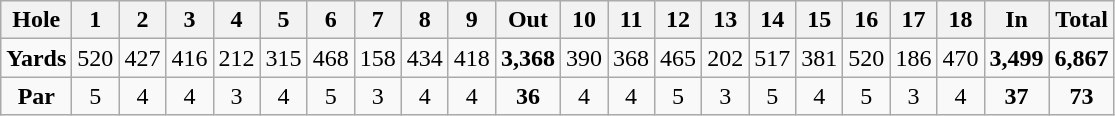<table class="wikitable" style="text-align:center">
<tr>
<th>Hole</th>
<th>1</th>
<th>2</th>
<th>3</th>
<th>4</th>
<th>5</th>
<th>6</th>
<th>7</th>
<th>8</th>
<th>9</th>
<th>Out</th>
<th>10</th>
<th>11</th>
<th>12</th>
<th>13</th>
<th>14</th>
<th>15</th>
<th>16</th>
<th>17</th>
<th>18</th>
<th>In</th>
<th>Total</th>
</tr>
<tr>
<td><strong>Yards</strong></td>
<td>520</td>
<td>427</td>
<td>416</td>
<td>212</td>
<td>315</td>
<td>468</td>
<td>158</td>
<td>434</td>
<td>418</td>
<td><strong>3,368</strong></td>
<td>390</td>
<td>368</td>
<td>465</td>
<td>202</td>
<td>517</td>
<td>381</td>
<td>520</td>
<td>186</td>
<td>470</td>
<td><strong>3,499</strong></td>
<td><strong>6,867</strong></td>
</tr>
<tr>
<td><strong>Par</strong></td>
<td>5</td>
<td>4</td>
<td>4</td>
<td>3</td>
<td>4</td>
<td>5</td>
<td>3</td>
<td>4</td>
<td>4</td>
<td><strong>36</strong></td>
<td>4</td>
<td>4</td>
<td>5</td>
<td>3</td>
<td>5</td>
<td>4</td>
<td>5</td>
<td>3</td>
<td>4</td>
<td><strong>37</strong></td>
<td><strong>73</strong></td>
</tr>
</table>
